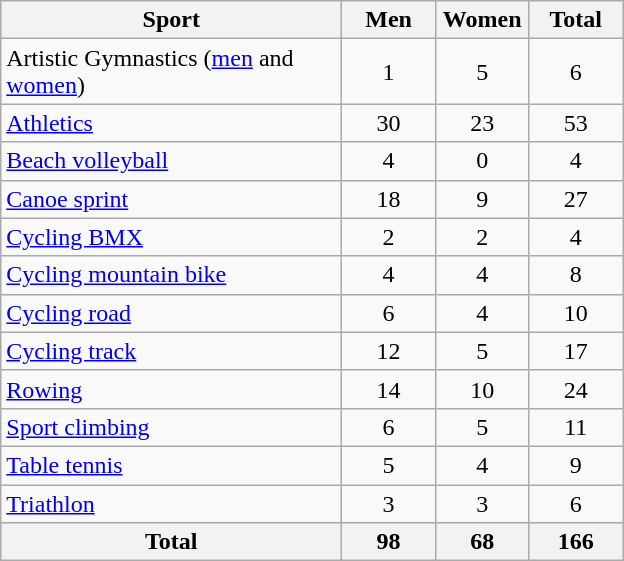<table class="wikitable sortable" style="text-align:center;">
<tr>
<th width=220>Sport</th>
<th width=55>Men</th>
<th width=55>Women</th>
<th width=55>Total</th>
</tr>
<tr>
<td align=left>Artistic Gymnastics (<a href='#'>men</a> and <a href='#'>women</a>)</td>
<td>1</td>
<td>5</td>
<td>6</td>
</tr>
<tr>
<td align=left><a href='#'>Athletics</a></td>
<td>30</td>
<td>23</td>
<td>53</td>
</tr>
<tr>
<td align=left><a href='#'>Beach volleyball</a></td>
<td>4</td>
<td>0</td>
<td>4</td>
</tr>
<tr>
<td align=left><a href='#'>Canoe sprint</a></td>
<td>18</td>
<td>9</td>
<td>27</td>
</tr>
<tr>
<td align=left><a href='#'>Cycling BMX</a></td>
<td>2</td>
<td>2</td>
<td>4</td>
</tr>
<tr>
<td align=left><a href='#'>Cycling mountain bike</a></td>
<td>4</td>
<td>4</td>
<td>8</td>
</tr>
<tr>
<td align=left><a href='#'>Cycling road</a></td>
<td>6</td>
<td>4</td>
<td>10</td>
</tr>
<tr>
<td align=left><a href='#'>Cycling track</a></td>
<td>12</td>
<td>5</td>
<td>17</td>
</tr>
<tr>
<td align=left><a href='#'>Rowing</a></td>
<td>14</td>
<td>10</td>
<td>24</td>
</tr>
<tr>
<td align=left><a href='#'>Sport climbing</a></td>
<td>6</td>
<td>5</td>
<td>11</td>
</tr>
<tr>
<td align=left><a href='#'>Table tennis</a></td>
<td>5</td>
<td>4</td>
<td>9</td>
</tr>
<tr>
<td align=left><a href='#'>Triathlon</a></td>
<td>3</td>
<td>3</td>
<td>6</td>
</tr>
<tr>
<th align=left>Total</th>
<th>98</th>
<th>68</th>
<th>166</th>
</tr>
</table>
